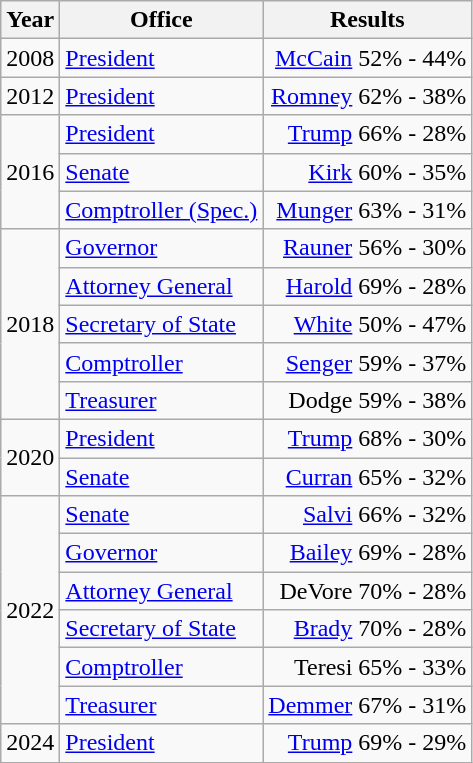<table class=wikitable>
<tr>
<th>Year</th>
<th>Office</th>
<th>Results</th>
</tr>
<tr>
<td>2008</td>
<td><a href='#'>President</a></td>
<td align="right" ><a href='#'>McCain</a> 52% - 44%</td>
</tr>
<tr>
<td>2012</td>
<td><a href='#'>President</a></td>
<td align="right" ><a href='#'>Romney</a> 62% - 38%</td>
</tr>
<tr>
<td rowspan=3>2016</td>
<td><a href='#'>President</a></td>
<td align="right" ><a href='#'>Trump</a> 66% - 28%</td>
</tr>
<tr>
<td><a href='#'>Senate</a></td>
<td align="right" ><a href='#'>Kirk</a> 60% - 35%</td>
</tr>
<tr>
<td><a href='#'>Comptroller (Spec.)</a></td>
<td align="right" ><a href='#'>Munger</a> 63% - 31%</td>
</tr>
<tr>
<td rowspan=5>2018</td>
<td><a href='#'>Governor</a></td>
<td align="right" ><a href='#'>Rauner</a> 56% - 30%</td>
</tr>
<tr>
<td><a href='#'>Attorney General</a></td>
<td align="right" ><a href='#'>Harold</a> 69% - 28%</td>
</tr>
<tr>
<td><a href='#'>Secretary of State</a></td>
<td align="right" ><a href='#'>White</a> 50% - 47%</td>
</tr>
<tr>
<td><a href='#'>Comptroller</a></td>
<td align="right" ><a href='#'>Senger</a> 59% - 37%</td>
</tr>
<tr>
<td><a href='#'>Treasurer</a></td>
<td align="right" >Dodge 59% - 38%</td>
</tr>
<tr>
<td rowspan=2>2020</td>
<td><a href='#'>President</a></td>
<td align="right" ><a href='#'>Trump</a> 68% - 30%</td>
</tr>
<tr>
<td><a href='#'>Senate</a></td>
<td align="right" ><a href='#'>Curran</a> 65% - 32%</td>
</tr>
<tr>
<td rowspan=6>2022</td>
<td><a href='#'>Senate</a></td>
<td align="right" ><a href='#'>Salvi</a> 66% - 32%</td>
</tr>
<tr>
<td><a href='#'>Governor</a></td>
<td align="right" ><a href='#'>Bailey</a> 69% - 28%</td>
</tr>
<tr>
<td><a href='#'>Attorney General</a></td>
<td align="right" >DeVore 70% - 28%</td>
</tr>
<tr>
<td><a href='#'>Secretary of State</a></td>
<td align="right" ><a href='#'>Brady</a> 70% - 28%</td>
</tr>
<tr>
<td><a href='#'>Comptroller</a></td>
<td align="right" >Teresi 65% - 33%</td>
</tr>
<tr>
<td><a href='#'>Treasurer</a></td>
<td align="right" ><a href='#'>Demmer</a> 67% - 31%</td>
</tr>
<tr>
<td>2024</td>
<td><a href='#'>President</a></td>
<td align="right" ><a href='#'>Trump</a> 69% - 29%</td>
</tr>
</table>
